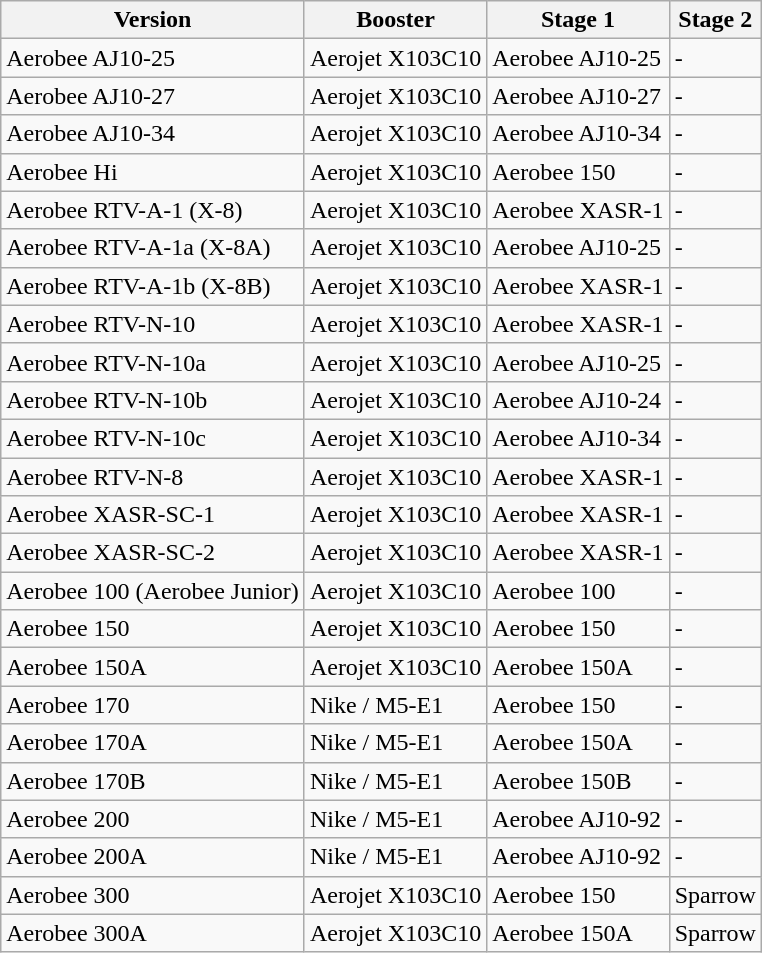<table class="wikitable sortable">
<tr>
<th>Version</th>
<th>Booster</th>
<th>Stage 1</th>
<th>Stage 2</th>
</tr>
<tr>
<td>Aerobee AJ10-25</td>
<td>Aerojet X103C10</td>
<td>Aerobee AJ10-25</td>
<td>-</td>
</tr>
<tr>
<td>Aerobee AJ10-27</td>
<td>Aerojet X103C10</td>
<td>Aerobee AJ10-27</td>
<td>-</td>
</tr>
<tr>
<td>Aerobee AJ10-34</td>
<td>Aerojet X103C10</td>
<td>Aerobee AJ10-34</td>
<td>-</td>
</tr>
<tr>
<td>Aerobee Hi</td>
<td>Aerojet X103C10</td>
<td>Aerobee 150</td>
<td>-</td>
</tr>
<tr>
<td>Aerobee RTV-A-1 (X-8)</td>
<td>Aerojet X103C10</td>
<td>Aerobee XASR-1</td>
<td>-</td>
</tr>
<tr>
<td>Aerobee RTV-A-1a (X-8A)</td>
<td>Aerojet X103C10</td>
<td>Aerobee AJ10-25</td>
<td>-</td>
</tr>
<tr>
<td>Aerobee RTV-A-1b (X-8B)</td>
<td>Aerojet X103C10</td>
<td>Aerobee XASR-1</td>
<td>-</td>
</tr>
<tr>
<td>Aerobee RTV-N-10</td>
<td>Aerojet X103C10</td>
<td>Aerobee XASR-1</td>
<td>-</td>
</tr>
<tr>
<td>Aerobee RTV-N-10a</td>
<td>Aerojet X103C10</td>
<td>Aerobee AJ10-25</td>
<td>-</td>
</tr>
<tr>
<td>Aerobee RTV-N-10b</td>
<td>Aerojet X103C10</td>
<td>Aerobee AJ10-24</td>
<td>-</td>
</tr>
<tr>
<td>Aerobee RTV-N-10c</td>
<td>Aerojet X103C10</td>
<td>Aerobee AJ10-34</td>
<td>-</td>
</tr>
<tr>
<td>Aerobee RTV-N-8</td>
<td>Aerojet X103C10</td>
<td>Aerobee XASR-1</td>
<td>-</td>
</tr>
<tr>
<td>Aerobee XASR-SC-1</td>
<td>Aerojet X103C10</td>
<td>Aerobee XASR-1</td>
<td>-</td>
</tr>
<tr>
<td>Aerobee XASR-SC-2</td>
<td>Aerojet X103C10</td>
<td>Aerobee XASR-1</td>
<td>-</td>
</tr>
<tr>
<td>Aerobee 100 (Aerobee Junior)</td>
<td>Aerojet X103C10</td>
<td>Aerobee 100</td>
<td>-</td>
</tr>
<tr>
<td>Aerobee 150</td>
<td>Aerojet X103C10</td>
<td>Aerobee 150</td>
<td>-</td>
</tr>
<tr>
<td>Aerobee 150A</td>
<td>Aerojet X103C10</td>
<td>Aerobee 150A</td>
<td>-</td>
</tr>
<tr>
<td>Aerobee 170</td>
<td>Nike / M5-E1</td>
<td>Aerobee 150</td>
<td>-</td>
</tr>
<tr>
<td>Aerobee 170A</td>
<td>Nike / M5-E1</td>
<td>Aerobee 150A</td>
<td>-</td>
</tr>
<tr>
<td>Aerobee 170B</td>
<td>Nike / M5-E1</td>
<td>Aerobee 150B</td>
<td>-</td>
</tr>
<tr>
<td>Aerobee 200</td>
<td>Nike / M5-E1</td>
<td>Aerobee AJ10-92</td>
<td>-</td>
</tr>
<tr>
<td>Aerobee 200A</td>
<td>Nike / M5-E1</td>
<td>Aerobee AJ10-92</td>
<td>-</td>
</tr>
<tr>
<td>Aerobee 300</td>
<td>Aerojet X103C10</td>
<td>Aerobee 150</td>
<td>Sparrow</td>
</tr>
<tr>
<td>Aerobee 300A</td>
<td>Aerojet X103C10</td>
<td>Aerobee 150A</td>
<td>Sparrow</td>
</tr>
</table>
